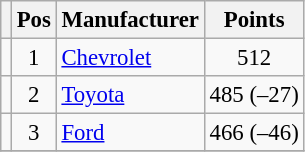<table class="wikitable" style="font-size: 95%">
<tr>
<th></th>
<th>Pos</th>
<th>Manufacturer</th>
<th>Points</th>
</tr>
<tr>
<td align="left"></td>
<td style="text-align:center;">1</td>
<td><a href='#'>Chevrolet</a></td>
<td style="text-align:center;">512</td>
</tr>
<tr>
<td align="left"></td>
<td style="text-align:center;">2</td>
<td><a href='#'>Toyota</a></td>
<td style="text-align:center;">485 (–27)</td>
</tr>
<tr>
<td align="left"></td>
<td style="text-align:center;">3</td>
<td><a href='#'>Ford</a></td>
<td style="text-align:center;">466 (–46)</td>
</tr>
<tr class="sortbottom">
</tr>
</table>
